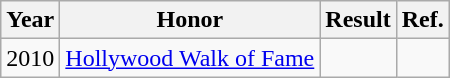<table class="wikitable plainrowheaders" style="text-align:center;">
<tr>
<th>Year</th>
<th>Honor</th>
<th>Result</th>
<th>Ref.</th>
</tr>
<tr>
<td>2010</td>
<td><a href='#'>Hollywood Walk of Fame</a></td>
<td></td>
<td></td>
</tr>
</table>
